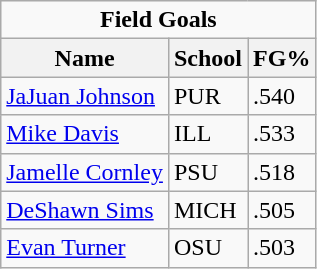<table class="wikitable">
<tr>
<td colspan=3 style="text-align: center;"><strong>Field Goals</strong></td>
</tr>
<tr>
<th>Name</th>
<th>School</th>
<th>FG%</th>
</tr>
<tr>
<td><a href='#'>JaJuan Johnson</a></td>
<td>PUR</td>
<td>.540</td>
</tr>
<tr>
<td><a href='#'>Mike Davis</a></td>
<td>ILL</td>
<td>.533</td>
</tr>
<tr>
<td><a href='#'>Jamelle Cornley</a></td>
<td>PSU</td>
<td>.518</td>
</tr>
<tr>
<td><a href='#'>DeShawn Sims</a></td>
<td>MICH</td>
<td>.505</td>
</tr>
<tr>
<td><a href='#'>Evan Turner</a></td>
<td>OSU</td>
<td>.503</td>
</tr>
</table>
